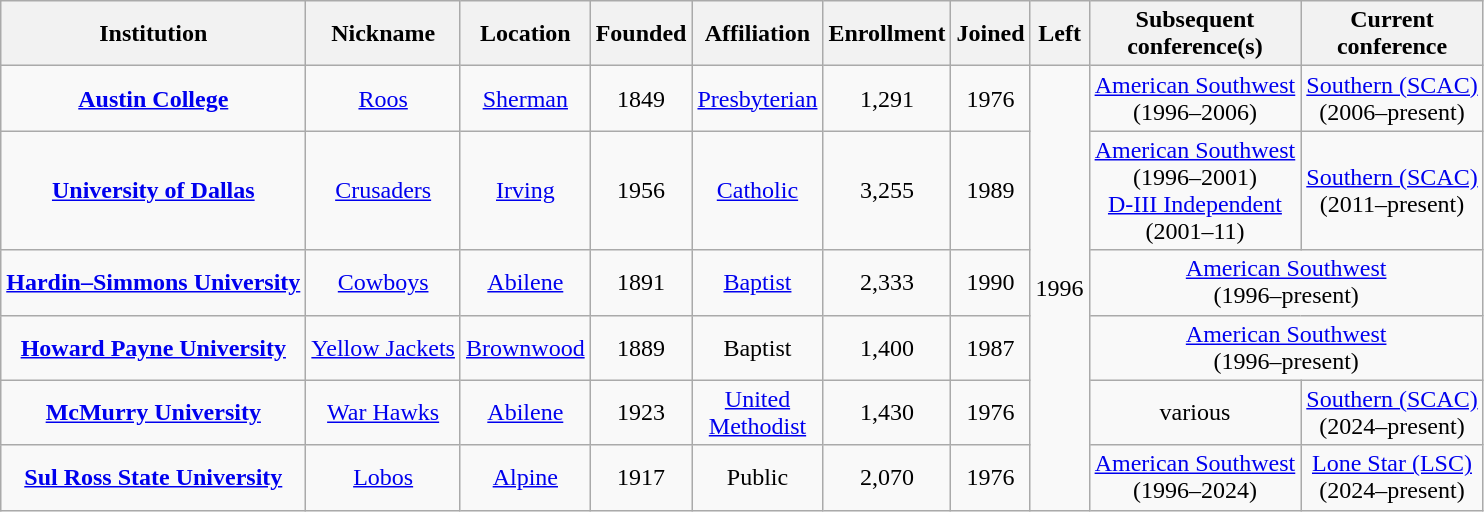<table class="wikitable sortable" style="text-align:center">
<tr>
<th>Institution</th>
<th>Nickname</th>
<th>Location</th>
<th>Founded</th>
<th>Affiliation</th>
<th>Enrollment</th>
<th>Joined</th>
<th>Left</th>
<th>Subsequent<br>conference(s)</th>
<th>Current<br>conference</th>
</tr>
<tr>
<td><strong><a href='#'>Austin College</a></strong></td>
<td><a href='#'>Roos</a></td>
<td><a href='#'>Sherman</a></td>
<td>1849</td>
<td><a href='#'>Presbyterian</a><br></td>
<td>1,291</td>
<td>1976</td>
<td rowspan="6">1996</td>
<td><a href='#'>American Southwest</a><br>(1996–2006)</td>
<td><a href='#'>Southern (SCAC)</a><br>(2006–present)</td>
</tr>
<tr>
<td><strong><a href='#'>University of Dallas</a></strong></td>
<td><a href='#'>Crusaders</a></td>
<td><a href='#'>Irving</a></td>
<td>1956</td>
<td><a href='#'>Catholic</a></td>
<td>3,255</td>
<td>1989</td>
<td><a href='#'>American Southwest</a><br>(1996–2001)<br><a href='#'>D-III Independent</a><br>(2001–11)</td>
<td><a href='#'>Southern (SCAC)</a><br>(2011–present)</td>
</tr>
<tr>
<td><strong><a href='#'>Hardin–Simmons University</a></strong></td>
<td><a href='#'>Cowboys</a></td>
<td><a href='#'>Abilene</a></td>
<td>1891</td>
<td><a href='#'>Baptist</a><br></td>
<td>2,333</td>
<td>1990</td>
<td colspan="2"><a href='#'>American Southwest</a><br>(1996–present)</td>
</tr>
<tr>
<td><strong><a href='#'>Howard Payne University</a></strong></td>
<td><a href='#'>Yellow Jackets</a></td>
<td><a href='#'>Brownwood</a></td>
<td>1889</td>
<td>Baptist<br></td>
<td>1,400</td>
<td>1987</td>
<td colspan="2"><a href='#'>American Southwest</a><br>(1996–present)</td>
</tr>
<tr>
<td><strong><a href='#'>McMurry University</a></strong></td>
<td><a href='#'>War Hawks</a></td>
<td><a href='#'>Abilene</a></td>
<td>1923</td>
<td><a href='#'>United<br>Methodist</a></td>
<td>1,430</td>
<td>1976</td>
<td>various</td>
<td><a href='#'>Southern (SCAC)</a><br>(2024–present)</td>
</tr>
<tr>
<td><strong><a href='#'>Sul Ross State University</a></strong></td>
<td><a href='#'>Lobos</a></td>
<td><a href='#'>Alpine</a></td>
<td>1917</td>
<td>Public</td>
<td>2,070</td>
<td>1976</td>
<td><a href='#'>American Southwest</a><br>(1996–2024)</td>
<td><a href='#'>Lone Star (LSC)</a><br>(2024–present)</td>
</tr>
</table>
